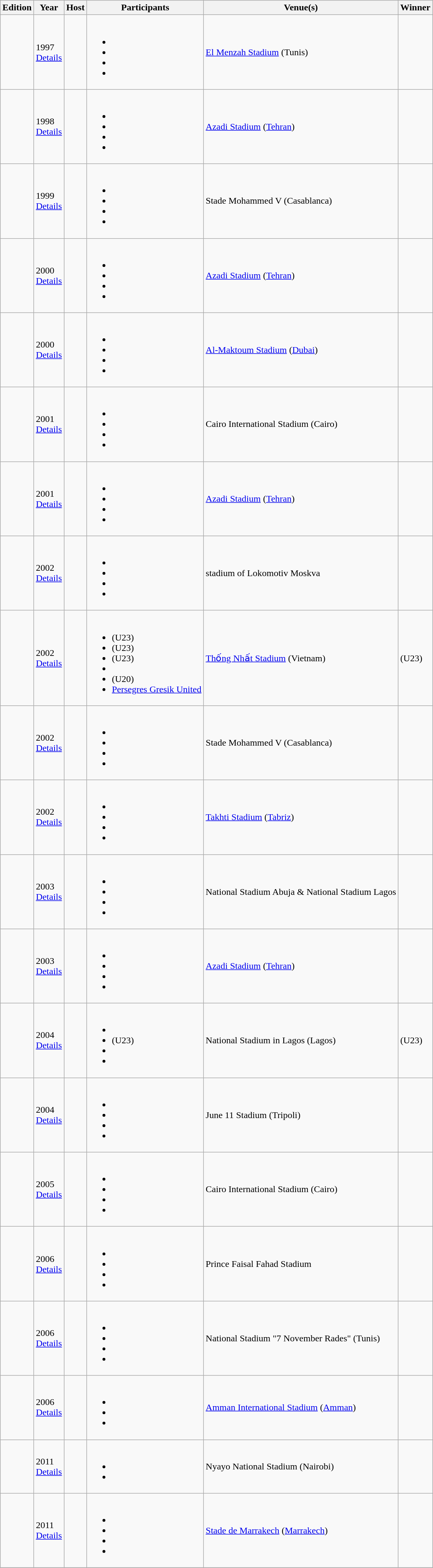<table class="wikitable">
<tr>
<th>Edition</th>
<th>Year</th>
<th>Host</th>
<th>Participants</th>
<th>Venue(s)</th>
<th>Winner</th>
</tr>
<tr>
<td></td>
<td>1997<br><a href='#'>Details</a></td>
<td></td>
<td><br><ul><li></li><li></li><li></li><li></li></ul></td>
<td><a href='#'>El Menzah Stadium</a> (Tunis)</td>
<td></td>
</tr>
<tr>
<td></td>
<td>1998<br><a href='#'>Details</a></td>
<td></td>
<td><br><ul><li></li><li></li><li></li><li></li></ul></td>
<td><a href='#'>Azadi Stadium</a> (<a href='#'>Tehran</a>)</td>
<td></td>
</tr>
<tr>
<td></td>
<td>1999<br><a href='#'>Details</a></td>
<td></td>
<td><br><ul><li></li><li></li><li></li><li></li></ul></td>
<td>Stade Mohammed V (Casablanca)</td>
<td></td>
</tr>
<tr>
<td></td>
<td>2000<br><a href='#'>Details</a></td>
<td></td>
<td><br><ul><li></li><li></li><li></li><li></li></ul></td>
<td><a href='#'>Azadi Stadium</a> (<a href='#'>Tehran</a>)</td>
<td></td>
</tr>
<tr>
<td></td>
<td>2000<br><a href='#'>Details</a></td>
<td></td>
<td><br><ul><li></li><li></li><li></li><li></li></ul></td>
<td><a href='#'>Al-Maktoum Stadium</a> (<a href='#'>Dubai</a>)</td>
<td></td>
</tr>
<tr>
<td></td>
<td>2001<br><a href='#'>Details</a></td>
<td></td>
<td><br><ul><li></li><li></li><li></li><li></li></ul></td>
<td>Cairo International Stadium (Cairo)</td>
<td></td>
</tr>
<tr>
<td></td>
<td>2001<br><a href='#'>Details</a></td>
<td></td>
<td><br><ul><li></li><li></li><li></li><li></li></ul></td>
<td><a href='#'>Azadi Stadium</a> (<a href='#'>Tehran</a>)</td>
<td></td>
</tr>
<tr>
<td></td>
<td>2002<br><a href='#'>Details</a></td>
<td></td>
<td><br><ul><li></li><li></li><li></li><li></li></ul></td>
<td>stadium of Lokomotiv Moskva</td>
<td></td>
</tr>
<tr>
<td></td>
<td>2002<br><a href='#'>Details</a></td>
<td></td>
<td><br><ul><li> (U23)</li><li> (U23)</li><li> (U23)</li><li></li><li> (U20)</li><li><a href='#'>Persegres Gresik United</a></li></ul></td>
<td><a href='#'>Thống Nhất Stadium</a> (Vietnam)</td>
<td> (U23)</td>
</tr>
<tr>
<td></td>
<td>2002<br><a href='#'>Details</a></td>
<td></td>
<td><br><ul><li></li><li></li><li></li><li></li></ul></td>
<td>Stade Mohammed V (Casablanca)</td>
<td></td>
</tr>
<tr>
<td></td>
<td>2002<br><a href='#'>Details</a></td>
<td></td>
<td><br><ul><li></li><li></li><li></li><li></li></ul></td>
<td><a href='#'>Takhti Stadium</a> (<a href='#'>Tabriz</a>)</td>
<td></td>
</tr>
<tr>
<td></td>
<td>2003<br><a href='#'>Details</a></td>
<td></td>
<td><br><ul><li></li><li></li><li></li><li></li></ul></td>
<td>National Stadium Abuja & National Stadium Lagos</td>
<td></td>
</tr>
<tr>
<td></td>
<td>2003<br><a href='#'>Details</a></td>
<td></td>
<td><br><ul><li></li><li></li><li></li><li></li></ul></td>
<td><a href='#'>Azadi Stadium</a> (<a href='#'>Tehran</a>)</td>
<td></td>
</tr>
<tr>
<td></td>
<td>2004<br><a href='#'>Details</a></td>
<td></td>
<td><br><ul><li></li><li> (U23)</li><li></li><li></li></ul></td>
<td>National Stadium in Lagos (Lagos)</td>
<td> (U23)</td>
</tr>
<tr>
<td></td>
<td>2004<br><a href='#'>Details</a></td>
<td> </td>
<td><br><ul><li></li><li></li><li></li><li></li></ul></td>
<td>June 11 Stadium (Tripoli) </td>
<td></td>
</tr>
<tr>
<td></td>
<td>2005<br><a href='#'>Details</a></td>
<td></td>
<td><br><ul><li></li><li></li><li></li><li></li></ul></td>
<td>Cairo International Stadium (Cairo)</td>
<td></td>
</tr>
<tr>
<td></td>
<td>2006<br><a href='#'>Details</a></td>
<td></td>
<td><br><ul><li></li><li></li><li></li><li></li></ul></td>
<td>Prince Faisal Fahad Stadium</td>
<td></td>
</tr>
<tr>
<td></td>
<td>2006<br><a href='#'>Details</a></td>
<td></td>
<td><br><ul><li></li><li></li><li></li><li></li></ul></td>
<td>National Stadium "7 November Rades" (Tunis)</td>
<td></td>
</tr>
<tr>
<td></td>
<td>2006<br><a href='#'>Details</a></td>
<td></td>
<td><br><ul><li></li><li></li><li></li></ul></td>
<td><a href='#'>Amman International Stadium</a> (<a href='#'>Amman</a>)</td>
<td></td>
</tr>
<tr>
<td></td>
<td>2011<br><a href='#'>Details</a></td>
<td></td>
<td><br><ul><li></li><li></li></ul></td>
<td>Nyayo National Stadium (Nairobi)</td>
<td></td>
</tr>
<tr>
<td></td>
<td>2011<br><a href='#'>Details</a></td>
<td></td>
<td><br><ul><li></li><li></li><li></li><li></li></ul></td>
<td><a href='#'>Stade de Marrakech</a> (<a href='#'>Marrakech</a>)</td>
<td></td>
</tr>
<tr>
</tr>
</table>
